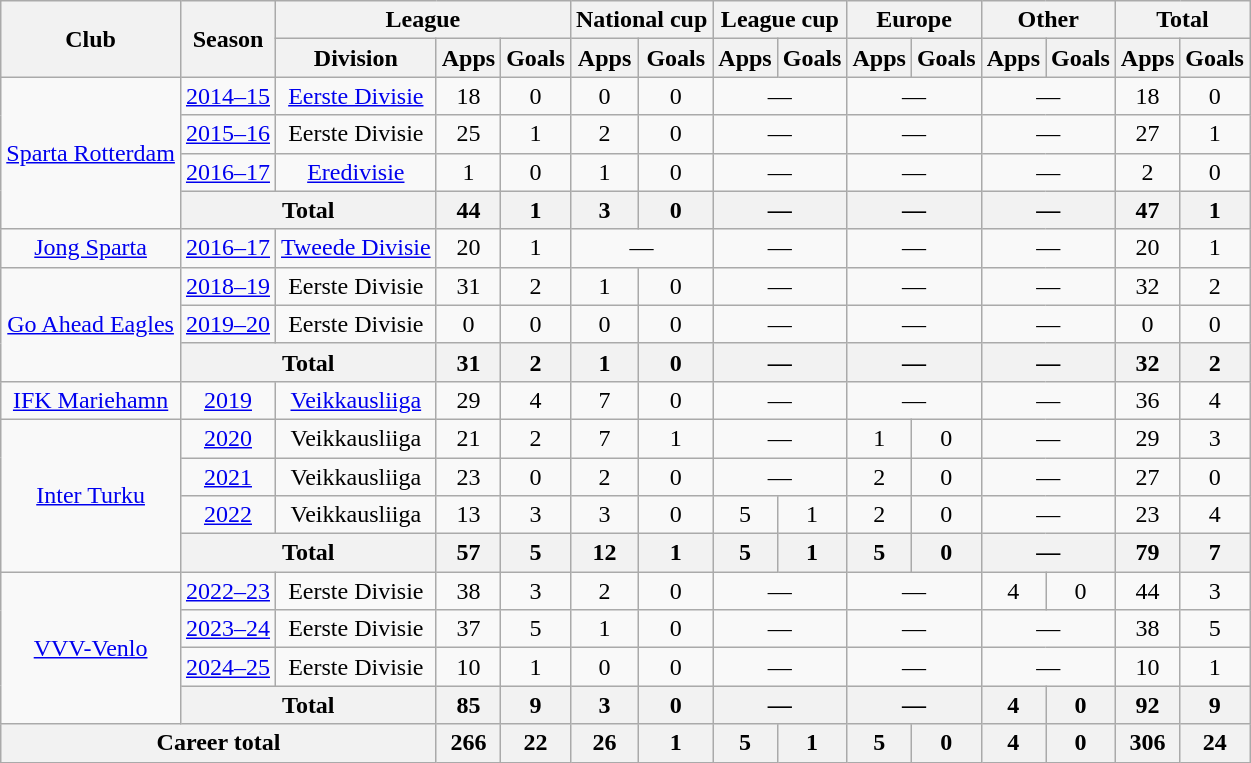<table class="wikitable" style="text-align:center">
<tr>
<th rowspan="2">Club</th>
<th rowspan="2">Season</th>
<th colspan="3">League</th>
<th colspan="2">National cup</th>
<th colspan="2">League cup</th>
<th colspan="2">Europe</th>
<th colspan="2">Other</th>
<th colspan="2">Total</th>
</tr>
<tr>
<th>Division</th>
<th>Apps</th>
<th>Goals</th>
<th>Apps</th>
<th>Goals</th>
<th>Apps</th>
<th>Goals</th>
<th>Apps</th>
<th>Goals</th>
<th>Apps</th>
<th>Goals</th>
<th>Apps</th>
<th>Goals</th>
</tr>
<tr>
<td rowspan="4"><a href='#'>Sparta Rotterdam</a></td>
<td><a href='#'>2014–15</a></td>
<td><a href='#'>Eerste Divisie</a></td>
<td>18</td>
<td>0</td>
<td>0</td>
<td>0</td>
<td colspan="2">—</td>
<td colspan="2">—</td>
<td colspan="2">—</td>
<td>18</td>
<td>0</td>
</tr>
<tr>
<td><a href='#'>2015–16</a></td>
<td>Eerste Divisie</td>
<td>25</td>
<td>1</td>
<td>2</td>
<td>0</td>
<td colspan="2">—</td>
<td colspan="2">—</td>
<td colspan="2">—</td>
<td>27</td>
<td>1</td>
</tr>
<tr>
<td><a href='#'>2016–17</a></td>
<td><a href='#'>Eredivisie</a></td>
<td>1</td>
<td>0</td>
<td>1</td>
<td>0</td>
<td colspan="2">—</td>
<td colspan="2">—</td>
<td colspan="2">—</td>
<td>2</td>
<td>0</td>
</tr>
<tr>
<th colspan="2">Total</th>
<th>44</th>
<th>1</th>
<th>3</th>
<th>0</th>
<th colspan="2">—</th>
<th colspan="2">—</th>
<th colspan="2">—</th>
<th>47</th>
<th>1</th>
</tr>
<tr>
<td><a href='#'>Jong Sparta</a></td>
<td><a href='#'>2016–17</a></td>
<td><a href='#'>Tweede Divisie</a></td>
<td>20</td>
<td>1</td>
<td colspan="2">—</td>
<td colspan="2">—</td>
<td colspan="2">—</td>
<td colspan="2">—</td>
<td>20</td>
<td>1</td>
</tr>
<tr>
<td rowspan="3"><a href='#'>Go Ahead Eagles</a></td>
<td><a href='#'>2018–19</a></td>
<td>Eerste Divisie</td>
<td>31</td>
<td>2</td>
<td>1</td>
<td>0</td>
<td colspan="2">—</td>
<td colspan="2">—</td>
<td colspan="2">—</td>
<td>32</td>
<td>2</td>
</tr>
<tr>
<td><a href='#'>2019–20</a></td>
<td>Eerste Divisie</td>
<td>0</td>
<td>0</td>
<td>0</td>
<td>0</td>
<td colspan="2">—</td>
<td colspan="2">—</td>
<td colspan="2">—</td>
<td>0</td>
<td>0</td>
</tr>
<tr>
<th colspan="2">Total</th>
<th>31</th>
<th>2</th>
<th>1</th>
<th>0</th>
<th colspan="2">—</th>
<th colspan="2">—</th>
<th colspan="2">—</th>
<th>32</th>
<th>2</th>
</tr>
<tr>
<td><a href='#'>IFK Mariehamn</a></td>
<td><a href='#'>2019</a></td>
<td><a href='#'>Veikkausliiga</a></td>
<td>29</td>
<td>4</td>
<td>7</td>
<td>0</td>
<td colspan="2">—</td>
<td colspan="2">—</td>
<td colspan="2">—</td>
<td>36</td>
<td>4</td>
</tr>
<tr>
<td rowspan="4"><a href='#'>Inter Turku</a></td>
<td><a href='#'>2020</a></td>
<td>Veikkausliiga</td>
<td>21</td>
<td>2</td>
<td>7</td>
<td>1</td>
<td colspan="2">—</td>
<td>1</td>
<td>0</td>
<td colspan="2">—</td>
<td>29</td>
<td>3</td>
</tr>
<tr>
<td><a href='#'>2021</a></td>
<td>Veikkausliiga</td>
<td>23</td>
<td>0</td>
<td>2</td>
<td>0</td>
<td colspan="2">—</td>
<td>2</td>
<td>0</td>
<td colspan="2">—</td>
<td>27</td>
<td>0</td>
</tr>
<tr>
<td><a href='#'>2022</a></td>
<td>Veikkausliiga</td>
<td>13</td>
<td>3</td>
<td>3</td>
<td>0</td>
<td>5</td>
<td>1</td>
<td>2</td>
<td>0</td>
<td colspan="2">—</td>
<td>23</td>
<td>4</td>
</tr>
<tr>
<th colspan="2">Total</th>
<th>57</th>
<th>5</th>
<th>12</th>
<th>1</th>
<th>5</th>
<th>1</th>
<th>5</th>
<th>0</th>
<th colspan="2">—</th>
<th>79</th>
<th>7</th>
</tr>
<tr>
<td rowspan="4"><a href='#'>VVV-Venlo</a></td>
<td><a href='#'>2022–23</a></td>
<td>Eerste Divisie</td>
<td>38</td>
<td>3</td>
<td>2</td>
<td>0</td>
<td colspan="2">—</td>
<td colspan="2">—</td>
<td>4</td>
<td>0</td>
<td>44</td>
<td>3</td>
</tr>
<tr>
<td><a href='#'>2023–24</a></td>
<td>Eerste Divisie</td>
<td>37</td>
<td>5</td>
<td>1</td>
<td>0</td>
<td colspan="2">—</td>
<td colspan="2">—</td>
<td colspan="2">—</td>
<td>38</td>
<td>5</td>
</tr>
<tr>
<td><a href='#'>2024–25</a></td>
<td>Eerste Divisie</td>
<td>10</td>
<td>1</td>
<td>0</td>
<td>0</td>
<td colspan="2">—</td>
<td colspan="2">—</td>
<td colspan="2">—</td>
<td>10</td>
<td>1</td>
</tr>
<tr>
<th colspan="2">Total</th>
<th>85</th>
<th>9</th>
<th>3</th>
<th>0</th>
<th colspan="2">—</th>
<th colspan="2">—</th>
<th>4</th>
<th>0</th>
<th>92</th>
<th>9</th>
</tr>
<tr>
<th colspan="3">Career total</th>
<th>266</th>
<th>22</th>
<th>26</th>
<th>1</th>
<th>5</th>
<th>1</th>
<th>5</th>
<th>0</th>
<th>4</th>
<th>0</th>
<th>306</th>
<th>24</th>
</tr>
</table>
